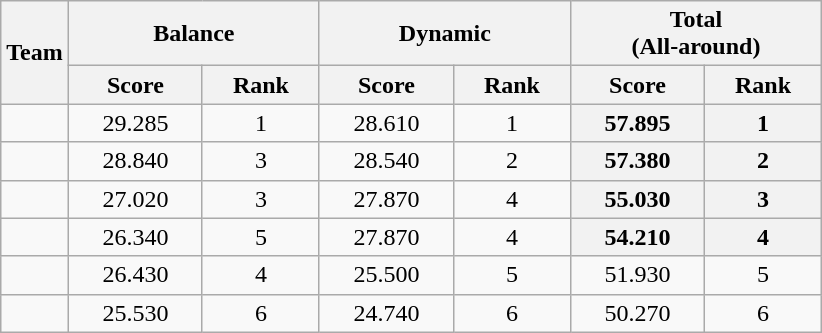<table class="wikitable" style="text-align:center">
<tr>
<th rowspan=2>Team</th>
<th style="width:10em" colspan=2>Balance</th>
<th style="width:10em" colspan=2>Dynamic</th>
<th style="width:10em" colspan=2>Total<br>(All-around)</th>
</tr>
<tr>
<th>Score</th>
<th>Rank</th>
<th>Score</th>
<th>Rank</th>
<th>Score</th>
<th>Rank</th>
</tr>
<tr>
<td align="left"></td>
<td>29.285</td>
<td>1</td>
<td>28.610</td>
<td>1</td>
<th>57.895</th>
<th>1</th>
</tr>
<tr>
<td align="left"></td>
<td>28.840</td>
<td>3</td>
<td>28.540</td>
<td>2</td>
<th>57.380</th>
<th>2</th>
</tr>
<tr>
<td align="left"></td>
<td>27.020</td>
<td>3</td>
<td>27.870</td>
<td>4</td>
<th>55.030</th>
<th>3</th>
</tr>
<tr>
<td align="left"></td>
<td>26.340</td>
<td>5</td>
<td>27.870</td>
<td>4</td>
<th>54.210</th>
<th>4</th>
</tr>
<tr>
<td align="left"></td>
<td>26.430</td>
<td>4</td>
<td>25.500</td>
<td>5</td>
<td>51.930</td>
<td>5</td>
</tr>
<tr>
<td align="left"></td>
<td>25.530</td>
<td>6</td>
<td>24.740</td>
<td>6</td>
<td>50.270</td>
<td>6</td>
</tr>
</table>
